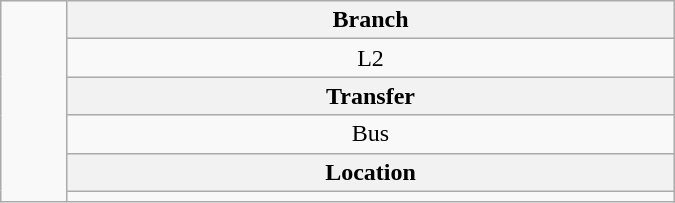<table class="wikitable" style="text-align: center; width: 450px; float:right;">
<tr>
<td rowspan="6"></td>
<th>Branch</th>
</tr>
<tr>
<td>L2</td>
</tr>
<tr>
<th>Transfer</th>
</tr>
<tr>
<td>Bus</td>
</tr>
<tr>
<th>Location</th>
</tr>
<tr>
<td></td>
</tr>
</table>
